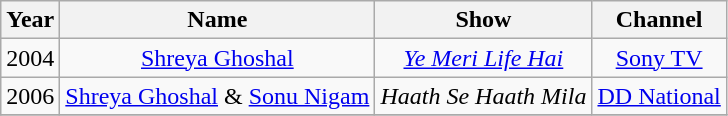<table class="wikitable sortable" style="text-align:center;">
<tr>
<th>Year</th>
<th>Name</th>
<th>Show</th>
<th>Channel</th>
</tr>
<tr>
<td>2004</td>
<td><a href='#'>Shreya Ghoshal</a></td>
<td><em><a href='#'>Ye Meri Life Hai</a></em></td>
<td><a href='#'>Sony TV</a></td>
</tr>
<tr>
<td>2006</td>
<td><a href='#'>Shreya Ghoshal</a> & <a href='#'>Sonu Nigam</a></td>
<td><em>Haath Se Haath Mila</em></td>
<td><a href='#'>DD National</a></td>
</tr>
<tr>
</tr>
</table>
